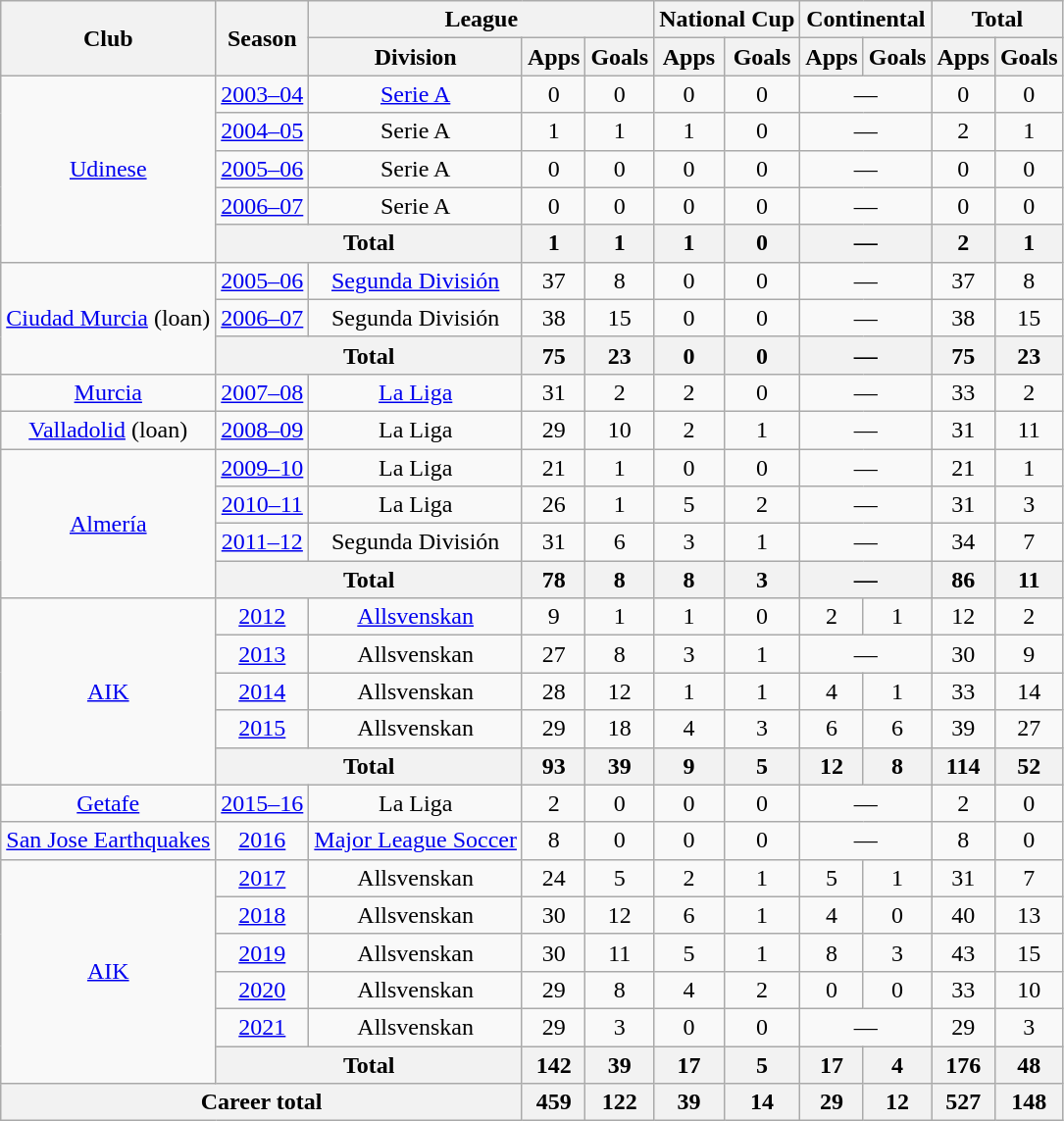<table class="wikitable" style="text-align: center;">
<tr>
<th rowspan="2">Club</th>
<th rowspan="2">Season</th>
<th colspan="3">League</th>
<th colspan="2">National Cup</th>
<th colspan="2">Continental</th>
<th colspan="2">Total</th>
</tr>
<tr>
<th>Division</th>
<th>Apps</th>
<th>Goals</th>
<th>Apps</th>
<th>Goals</th>
<th>Apps</th>
<th>Goals</th>
<th>Apps</th>
<th>Goals</th>
</tr>
<tr>
<td rowspan="5" valign="center"><a href='#'>Udinese</a></td>
<td><a href='#'>2003–04</a></td>
<td valign="center"><a href='#'>Serie A</a></td>
<td>0</td>
<td>0</td>
<td>0</td>
<td>0</td>
<td colspan="2">—</td>
<td>0</td>
<td>0</td>
</tr>
<tr>
<td><a href='#'>2004–05</a></td>
<td>Serie A</td>
<td>1</td>
<td>1</td>
<td>1</td>
<td>0</td>
<td colspan="2">—</td>
<td>2</td>
<td>1</td>
</tr>
<tr>
<td><a href='#'>2005–06</a></td>
<td>Serie A</td>
<td>0</td>
<td>0</td>
<td>0</td>
<td>0</td>
<td colspan="2">—</td>
<td>0</td>
<td>0</td>
</tr>
<tr>
<td><a href='#'>2006–07</a></td>
<td>Serie A</td>
<td>0</td>
<td>0</td>
<td>0</td>
<td>0</td>
<td colspan="2">—</td>
<td>0</td>
<td>0</td>
</tr>
<tr>
<th colspan="2">Total</th>
<th>1</th>
<th>1</th>
<th>1</th>
<th>0</th>
<th colspan="2">—</th>
<th>2</th>
<th>1</th>
</tr>
<tr>
<td rowspan="3" valign="center"><a href='#'>Ciudad Murcia</a> (loan)</td>
<td><a href='#'>2005–06</a></td>
<td valign="center"><a href='#'>Segunda División</a></td>
<td>37</td>
<td>8</td>
<td>0</td>
<td>0</td>
<td colspan="2">—</td>
<td>37</td>
<td>8</td>
</tr>
<tr>
<td><a href='#'>2006–07</a></td>
<td>Segunda División</td>
<td>38</td>
<td>15</td>
<td>0</td>
<td>0</td>
<td colspan="2">—</td>
<td>38</td>
<td>15</td>
</tr>
<tr>
<th colspan="2">Total</th>
<th>75</th>
<th>23</th>
<th>0</th>
<th>0</th>
<th colspan="2">—</th>
<th>75</th>
<th>23</th>
</tr>
<tr>
<td valign="center"><a href='#'>Murcia</a></td>
<td><a href='#'>2007–08</a></td>
<td><a href='#'>La Liga</a></td>
<td>31</td>
<td>2</td>
<td>2</td>
<td>0</td>
<td colspan="2">—</td>
<td>33</td>
<td>2</td>
</tr>
<tr>
<td valign="center"><a href='#'>Valladolid</a> (loan)</td>
<td><a href='#'>2008–09</a></td>
<td>La Liga</td>
<td>29</td>
<td>10</td>
<td>2</td>
<td>1</td>
<td colspan="2">—</td>
<td>31</td>
<td>11</td>
</tr>
<tr>
<td rowspan="4" valign="center"><a href='#'>Almería</a></td>
<td><a href='#'>2009–10</a></td>
<td valign="center">La Liga</td>
<td>21</td>
<td>1</td>
<td>0</td>
<td>0</td>
<td colspan="2">—</td>
<td>21</td>
<td>1</td>
</tr>
<tr>
<td><a href='#'>2010–11</a></td>
<td>La Liga</td>
<td>26</td>
<td>1</td>
<td>5</td>
<td>2</td>
<td colspan="2">—</td>
<td>31</td>
<td>3</td>
</tr>
<tr>
<td><a href='#'>2011–12</a></td>
<td>Segunda División</td>
<td>31</td>
<td>6</td>
<td>3</td>
<td>1</td>
<td colspan="2">—</td>
<td>34</td>
<td>7</td>
</tr>
<tr>
<th colspan="2">Total</th>
<th>78</th>
<th>8</th>
<th>8</th>
<th>3</th>
<th colspan="2">—</th>
<th>86</th>
<th>11</th>
</tr>
<tr>
<td rowspan="5" valign="center"><a href='#'>AIK</a></td>
<td><a href='#'>2012</a></td>
<td valign="center"><a href='#'>Allsvenskan</a></td>
<td>9</td>
<td>1</td>
<td>1</td>
<td>0</td>
<td>2</td>
<td>1</td>
<td>12</td>
<td>2</td>
</tr>
<tr>
<td><a href='#'>2013</a></td>
<td>Allsvenskan</td>
<td>27</td>
<td>8</td>
<td>3</td>
<td>1</td>
<td colspan="2">—</td>
<td>30</td>
<td>9</td>
</tr>
<tr>
<td><a href='#'>2014</a></td>
<td>Allsvenskan</td>
<td>28</td>
<td>12</td>
<td>1</td>
<td>1</td>
<td>4</td>
<td>1</td>
<td>33</td>
<td>14</td>
</tr>
<tr>
<td><a href='#'>2015</a></td>
<td>Allsvenskan</td>
<td>29</td>
<td>18</td>
<td>4</td>
<td>3</td>
<td>6</td>
<td>6</td>
<td>39</td>
<td>27</td>
</tr>
<tr>
<th colspan="2">Total</th>
<th>93</th>
<th>39</th>
<th>9</th>
<th>5</th>
<th>12</th>
<th>8</th>
<th>114</th>
<th>52</th>
</tr>
<tr>
<td valign="center"><a href='#'>Getafe</a></td>
<td><a href='#'>2015–16</a></td>
<td>La Liga</td>
<td>2</td>
<td>0</td>
<td>0</td>
<td>0</td>
<td colspan="2">—</td>
<td>2</td>
<td>0</td>
</tr>
<tr>
<td valign="center"><a href='#'>San Jose Earthquakes</a></td>
<td><a href='#'>2016</a></td>
<td><a href='#'>Major League Soccer</a></td>
<td>8</td>
<td>0</td>
<td>0</td>
<td>0</td>
<td colspan="2">—</td>
<td>8</td>
<td>0</td>
</tr>
<tr>
<td rowspan="6" valign="center"><a href='#'>AIK</a></td>
<td><a href='#'>2017</a></td>
<td>Allsvenskan</td>
<td>24</td>
<td>5</td>
<td>2</td>
<td>1</td>
<td>5</td>
<td>1</td>
<td>31</td>
<td>7</td>
</tr>
<tr>
<td><a href='#'>2018</a></td>
<td>Allsvenskan</td>
<td>30</td>
<td>12</td>
<td>6</td>
<td>1</td>
<td>4</td>
<td>0</td>
<td>40</td>
<td>13</td>
</tr>
<tr>
<td><a href='#'>2019</a></td>
<td>Allsvenskan</td>
<td>30</td>
<td>11</td>
<td>5</td>
<td>1</td>
<td>8</td>
<td>3</td>
<td>43</td>
<td>15</td>
</tr>
<tr>
<td><a href='#'>2020</a></td>
<td>Allsvenskan</td>
<td>29</td>
<td>8</td>
<td>4</td>
<td>2</td>
<td>0</td>
<td>0</td>
<td>33</td>
<td>10</td>
</tr>
<tr>
<td><a href='#'>2021</a></td>
<td>Allsvenskan</td>
<td>29</td>
<td>3</td>
<td>0</td>
<td>0</td>
<td colspan="2">—</td>
<td>29</td>
<td>3</td>
</tr>
<tr>
<th colspan="2">Total</th>
<th>142</th>
<th>39</th>
<th>17</th>
<th>5</th>
<th>17</th>
<th>4</th>
<th>176</th>
<th>48</th>
</tr>
<tr>
<th colspan="3">Career total</th>
<th>459</th>
<th>122</th>
<th>39</th>
<th>14</th>
<th>29</th>
<th>12</th>
<th>527</th>
<th>148</th>
</tr>
</table>
